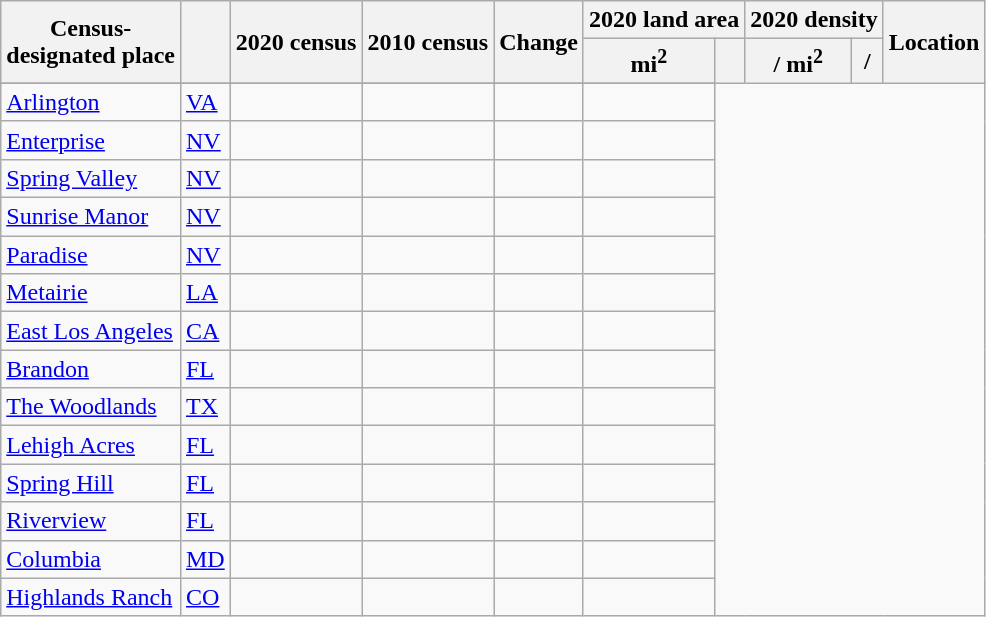<table class="wikitable sortable sort-under">
<tr>
<th rowspan=2>Census-<br>designated place</th>
<th rowspan=2></th>
<th rowspan=2>2020 census</th>
<th rowspan=2>2010 census</th>
<th rowspan=2>Change</th>
<th colspan=2>2020 land area</th>
<th colspan=2>2020 density</th>
<th rowspan=2>Location</th>
</tr>
<tr>
<th>mi<sup>2</sup></th>
<th></th>
<th>/ mi<sup>2</sup></th>
<th>/ </th>
</tr>
<tr>
</tr>
<tr>
<td><a href='#'>Arlington</a></td>
<td><a href='#'>VA</a></td>
<td></td>
<td></td>
<td></td>
<td><small></small></td>
</tr>
<tr>
<td><a href='#'>Enterprise</a></td>
<td><a href='#'>NV</a></td>
<td></td>
<td></td>
<td></td>
<td><small></small></td>
</tr>
<tr>
<td><a href='#'>Spring Valley</a></td>
<td><a href='#'>NV</a></td>
<td></td>
<td></td>
<td></td>
<td><small></small></td>
</tr>
<tr>
<td><a href='#'>Sunrise Manor</a></td>
<td><a href='#'>NV</a></td>
<td></td>
<td></td>
<td></td>
<td><small></small></td>
</tr>
<tr>
<td><a href='#'>Paradise</a></td>
<td><a href='#'>NV</a></td>
<td></td>
<td></td>
<td></td>
<td><small></small></td>
</tr>
<tr>
<td><a href='#'>Metairie</a></td>
<td><a href='#'>LA</a></td>
<td></td>
<td></td>
<td></td>
<td><small></small></td>
</tr>
<tr>
<td><a href='#'>East Los Angeles</a></td>
<td><a href='#'>CA</a></td>
<td></td>
<td></td>
<td></td>
<td><small></small></td>
</tr>
<tr>
<td><a href='#'>Brandon</a></td>
<td><a href='#'>FL</a></td>
<td></td>
<td></td>
<td></td>
<td><small></small></td>
</tr>
<tr>
<td><a href='#'>The Woodlands</a></td>
<td><a href='#'>TX</a></td>
<td></td>
<td></td>
<td></td>
<td><small></small></td>
</tr>
<tr>
<td><a href='#'>Lehigh Acres</a></td>
<td><a href='#'>FL</a></td>
<td></td>
<td></td>
<td></td>
<td><small></small></td>
</tr>
<tr>
<td><a href='#'>Spring Hill</a></td>
<td><a href='#'>FL</a></td>
<td></td>
<td></td>
<td></td>
<td><small></small></td>
</tr>
<tr>
<td><a href='#'>Riverview</a></td>
<td><a href='#'>FL</a></td>
<td></td>
<td></td>
<td></td>
<td><small></small></td>
</tr>
<tr>
<td><a href='#'>Columbia</a></td>
<td><a href='#'>MD</a></td>
<td></td>
<td></td>
<td></td>
<td><small></small></td>
</tr>
<tr>
<td><a href='#'>Highlands Ranch</a></td>
<td><a href='#'>CO</a></td>
<td></td>
<td></td>
<td></td>
<td><small></small></td>
</tr>
</table>
